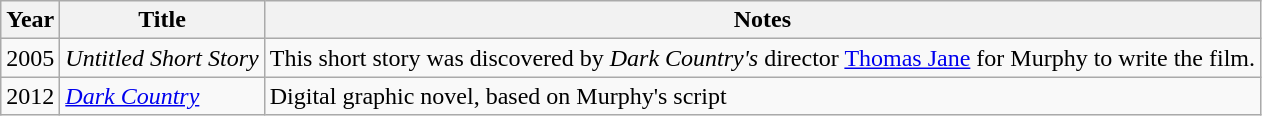<table class="wikitable sortable">
<tr>
<th>Year</th>
<th>Title</th>
<th>Notes</th>
</tr>
<tr>
<td>2005</td>
<td><em> Untitled Short Story</em></td>
<td>This short story was discovered by <em>Dark Country's</em> director <a href='#'>Thomas Jane</a> for Murphy to write the film.</td>
</tr>
<tr>
<td>2012</td>
<td><em><a href='#'>Dark Country</a></em></td>
<td>Digital graphic novel, based on Murphy's script </td>
</tr>
</table>
